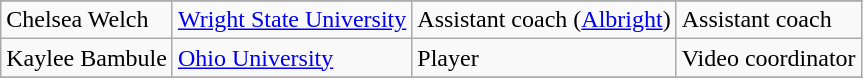<table class="wikitable sortable" border="1">
<tr align=center>
</tr>
<tr>
<td>Chelsea Welch</td>
<td><a href='#'>Wright State University</a></td>
<td>Assistant coach (<a href='#'>Albright</a>)</td>
<td>Assistant coach</td>
</tr>
<tr>
<td>Kaylee Bambule</td>
<td><a href='#'>Ohio University</a></td>
<td>Player</td>
<td>Video coordinator</td>
</tr>
<tr>
</tr>
</table>
